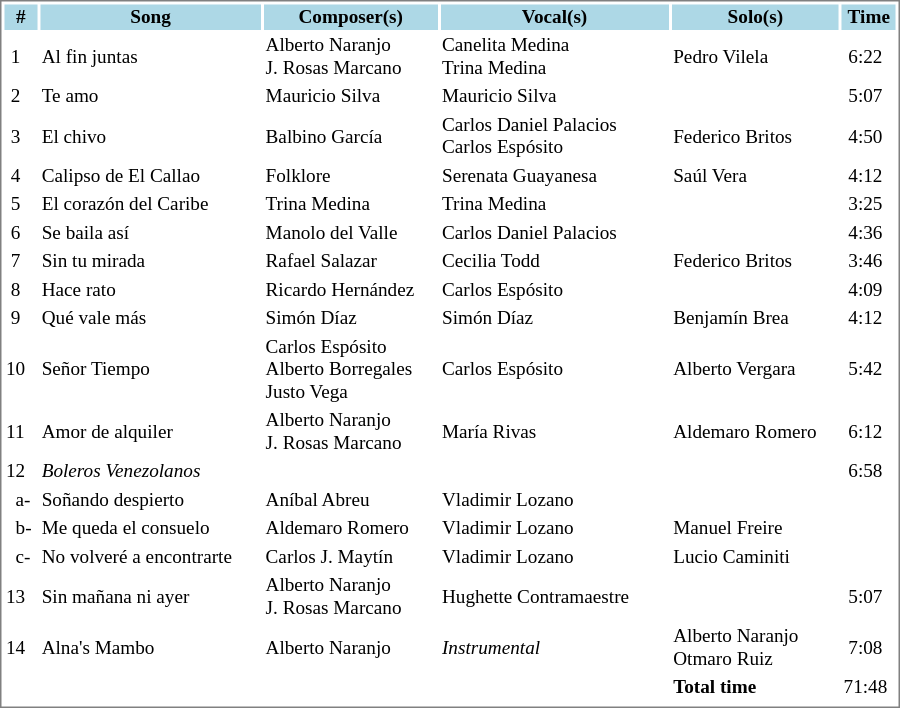<table cellpadding="1" width="600px" style="font-size: 80%; border: 1px solid gray;">
<tr style="background:lightblue;">
<th>#</th>
<th>Song</th>
<th>Composer(s)</th>
<th>Vocal(s)</th>
<th>Solo(s)</th>
<th>Time</th>
</tr>
<tr>
<td> 1</td>
<td>Al fin juntas</td>
<td>Alberto Naranjo<br>J. Rosas Marcano </td>
<td>Canelita Medina<br>Trina Medina</td>
<td>Pedro Vilela</td>
<td> 6:22</td>
</tr>
<tr>
<td> 2</td>
<td>Te amo</td>
<td>Mauricio Silva</td>
<td>Mauricio Silva</td>
<td></td>
<td> 5:07</td>
</tr>
<tr>
<td> 3</td>
<td>El chivo</td>
<td>Balbino García</td>
<td>Carlos Daniel Palacios<br>Carlos Espósito</td>
<td>Federico Britos</td>
<td> 4:50</td>
</tr>
<tr>
<td> 4</td>
<td>Calipso de El Callao</td>
<td>Folklore</td>
<td>Serenata Guayanesa </td>
<td>Saúl Vera</td>
<td> 4:12</td>
</tr>
<tr>
<td> 5</td>
<td>El corazón del Caribe</td>
<td>Trina Medina</td>
<td>Trina Medina</td>
<td></td>
<td> 3:25</td>
</tr>
<tr>
<td> 6</td>
<td>Se baila así</td>
<td>Manolo del Valle</td>
<td>Carlos Daniel Palacios</td>
<td></td>
<td> 4:36</td>
</tr>
<tr>
<td> 7</td>
<td>Sin tu mirada</td>
<td>Rafael Salazar</td>
<td>Cecilia Todd</td>
<td>Federico Britos</td>
<td> 3:46</td>
</tr>
<tr>
<td> 8</td>
<td>Hace rato</td>
<td>Ricardo Hernández</td>
<td>Carlos Espósito</td>
<td></td>
<td> 4:09</td>
</tr>
<tr>
<td> 9</td>
<td>Qué vale más</td>
<td>Simón Díaz</td>
<td>Simón Díaz</td>
<td>Benjamín Brea</td>
<td> 4:12</td>
</tr>
<tr>
<td>10</td>
<td>Señor Tiempo</td>
<td>Carlos Espósito<br>Alberto Borregales<br>Justo Vega</td>
<td>Carlos Espósito</td>
<td>Alberto Vergara</td>
<td> 5:42</td>
</tr>
<tr>
<td>11</td>
<td>Amor de alquiler</td>
<td>Alberto Naranjo<br>J. Rosas Marcano</td>
<td>María Rivas</td>
<td>Aldemaro Romero</td>
<td> 6:12</td>
</tr>
<tr>
<td>12</td>
<td><em>Boleros Venezolanos</em></td>
<td></td>
<td></td>
<td></td>
<td> 6:58</td>
</tr>
<tr>
<td>  a-</td>
<td>Soñando despierto</td>
<td>Aníbal Abreu</td>
<td>Vladimir Lozano</td>
<td></td>
</tr>
<tr>
<td>  b-</td>
<td>Me queda el consuelo</td>
<td>Aldemaro Romero</td>
<td>Vladimir Lozano</td>
<td>Manuel Freire</td>
</tr>
<tr>
<td>  c-</td>
<td>No volveré a encontrarte</td>
<td>Carlos J. Maytín</td>
<td>Vladimir Lozano</td>
<td>Lucio Caminiti</td>
</tr>
<tr>
<td>13</td>
<td>Sin mañana ni ayer</td>
<td>Alberto Naranjo<br>J. Rosas Marcano</td>
<td>Hughette Contramaestre  </td>
<td></td>
<td> 5:07</td>
</tr>
<tr>
<td>14</td>
<td>Alna's Mambo</td>
<td>Alberto Naranjo</td>
<td><em>Instrumental</em></td>
<td>Alberto Naranjo<br>Otmaro Ruiz</td>
<td> 7:08</td>
</tr>
<tr>
<td></td>
<td></td>
<td></td>
<td></td>
<td><strong>Total time</strong></td>
<td>71:48</td>
</tr>
<tr>
</tr>
</table>
